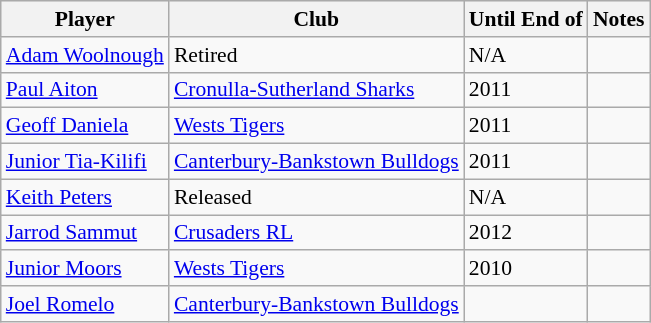<table class="wikitable" style="font-size:90%">
<tr style="background:#efefef;">
<th>Player</th>
<th>Club</th>
<th>Until End of</th>
<th>Notes</th>
</tr>
<tr>
<td><a href='#'>Adam Woolnough</a></td>
<td>Retired</td>
<td>N/A</td>
<td></td>
</tr>
<tr>
<td><a href='#'>Paul Aiton</a></td>
<td><a href='#'>Cronulla-Sutherland Sharks</a></td>
<td>2011</td>
<td></td>
</tr>
<tr>
<td><a href='#'>Geoff Daniela</a></td>
<td><a href='#'>Wests Tigers</a></td>
<td>2011</td>
<td></td>
</tr>
<tr>
<td><a href='#'>Junior Tia-Kilifi</a></td>
<td><a href='#'>Canterbury-Bankstown Bulldogs</a></td>
<td>2011</td>
<td></td>
</tr>
<tr>
<td><a href='#'>Keith Peters</a></td>
<td>Released</td>
<td>N/A</td>
<td></td>
</tr>
<tr>
<td><a href='#'>Jarrod Sammut</a></td>
<td><a href='#'>Crusaders RL</a></td>
<td>2012</td>
<td></td>
</tr>
<tr>
<td><a href='#'>Junior Moors</a></td>
<td><a href='#'>Wests Tigers</a></td>
<td>2010</td>
<td></td>
</tr>
<tr>
<td><a href='#'>Joel Romelo</a></td>
<td><a href='#'>Canterbury-Bankstown Bulldogs</a></td>
<td></td>
<td></td>
</tr>
</table>
